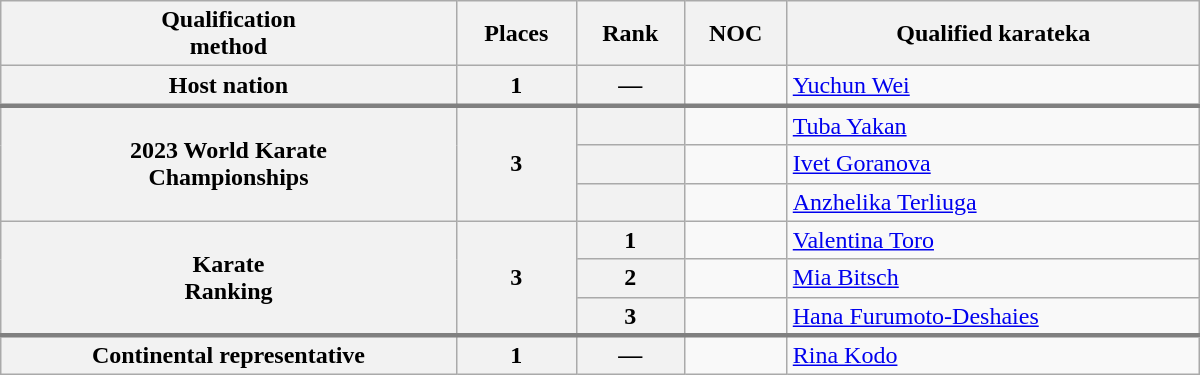<table class="wikitable" width=800>
<tr>
<th>Qualification<br>method</th>
<th>Places</th>
<th>Rank</th>
<th>NOC</th>
<th>Qualified karateka</th>
</tr>
<tr style="border-bottom: 3px solid grey;">
<th>Host nation</th>
<th>1</th>
<th>—</th>
<td></td>
<td><a href='#'>Yuchun Wei</a></td>
</tr>
<tr>
<th rowspan=3>2023 World Karate<br>Championships</th>
<th rowspan=3>3</th>
<th></th>
<td></td>
<td><a href='#'>Tuba Yakan</a></td>
</tr>
<tr>
<th></th>
<td></td>
<td><a href='#'>Ivet Goranova</a></td>
</tr>
<tr>
<th></th>
<td></td>
<td><a href='#'>Anzhelika Terliuga</a></td>
</tr>
<tr>
<th rowspan=3>Karate<br>Ranking</th>
<th rowspan=3>3</th>
<th>1</th>
<td></td>
<td><a href='#'>Valentina Toro</a></td>
</tr>
<tr>
<th>2</th>
<td></td>
<td><a href='#'>Mia Bitsch</a></td>
</tr>
<tr>
<th>3</th>
<td></td>
<td><a href='#'>Hana Furumoto-Deshaies</a></td>
</tr>
<tr>
</tr>
<tr style="border-top: 3px solid grey;">
<th rowspan=5>Continental representative</th>
<th>1</th>
<th>—</th>
<td></td>
<td><a href='#'>Rina Kodo</a></td>
</tr>
</table>
